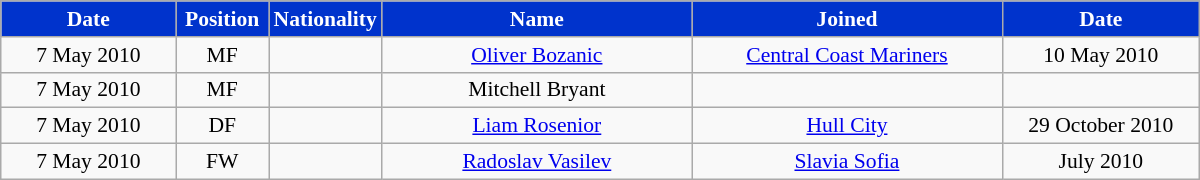<table class="wikitable"  style="text-align:center; font-size:90%; ">
<tr>
<th style="background:#03c; color:white; width:110px;">Date</th>
<th style="background:#03c; color:white; width:55px;">Position</th>
<th style="background:#03c; color:white; width:55px;">Nationality</th>
<th style="background:#03c; color:white; width:200px;">Name</th>
<th style="background:#03c; color:white; width:200px;">Joined</th>
<th style="background:#03c; color:white; width:125px;">Date</th>
</tr>
<tr>
<td>7 May 2010</td>
<td>MF</td>
<td></td>
<td><a href='#'>Oliver Bozanic</a></td>
<td> <a href='#'>Central Coast Mariners</a></td>
<td>10 May 2010</td>
</tr>
<tr>
<td>7 May 2010</td>
<td>MF</td>
<td></td>
<td>Mitchell Bryant</td>
<td></td>
<td></td>
</tr>
<tr>
<td>7 May 2010</td>
<td>DF</td>
<td></td>
<td><a href='#'>Liam Rosenior</a></td>
<td><a href='#'>Hull City</a></td>
<td>29 October 2010 </td>
</tr>
<tr>
<td>7 May 2010</td>
<td>FW</td>
<td></td>
<td><a href='#'>Radoslav Vasilev</a></td>
<td> <a href='#'>Slavia Sofia</a></td>
<td>July 2010</td>
</tr>
</table>
